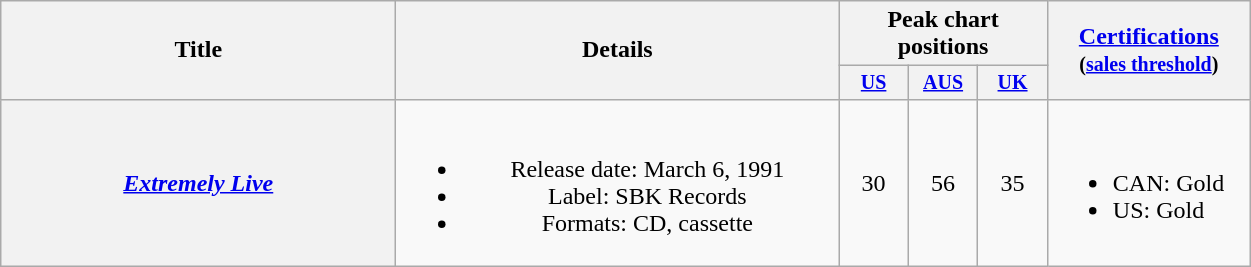<table class="wikitable plainrowheaders" style="text-align:center;">
<tr>
<th rowspan="2" style="width:16em;">Title</th>
<th rowspan="2" style="width:18em;">Details</th>
<th colspan="3">Peak chart<br>positions</th>
<th rowspan="2" style="width:8em;"><a href='#'>Certifications</a><br><small>(<a href='#'>sales threshold</a>)</small></th>
</tr>
<tr style="font-size:smaller;">
<th width="40"><a href='#'>US</a><br></th>
<th width="40"><a href='#'>AUS</a><br></th>
<th width="40"><a href='#'>UK</a><br></th>
</tr>
<tr>
<th scope="row"><em><a href='#'>Extremely Live</a></em></th>
<td><br><ul><li>Release date: March 6, 1991</li><li>Label: SBK Records</li><li>Formats: CD, cassette</li></ul></td>
<td>30</td>
<td>56</td>
<td>35</td>
<td align="left"><br><ul><li>CAN: Gold</li><li>US: Gold</li></ul></td>
</tr>
</table>
